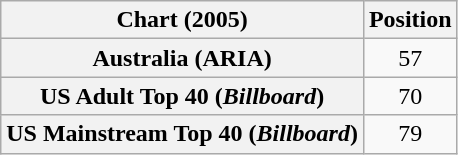<table class="wikitable sortable plainrowheaders" style="text-align:center">
<tr>
<th>Chart (2005)</th>
<th>Position</th>
</tr>
<tr>
<th scope="row">Australia (ARIA)</th>
<td>57</td>
</tr>
<tr>
<th scope="row">US Adult Top 40 (<em>Billboard</em>)</th>
<td>70</td>
</tr>
<tr>
<th scope="row">US Mainstream Top 40 (<em>Billboard</em>)</th>
<td>79</td>
</tr>
</table>
